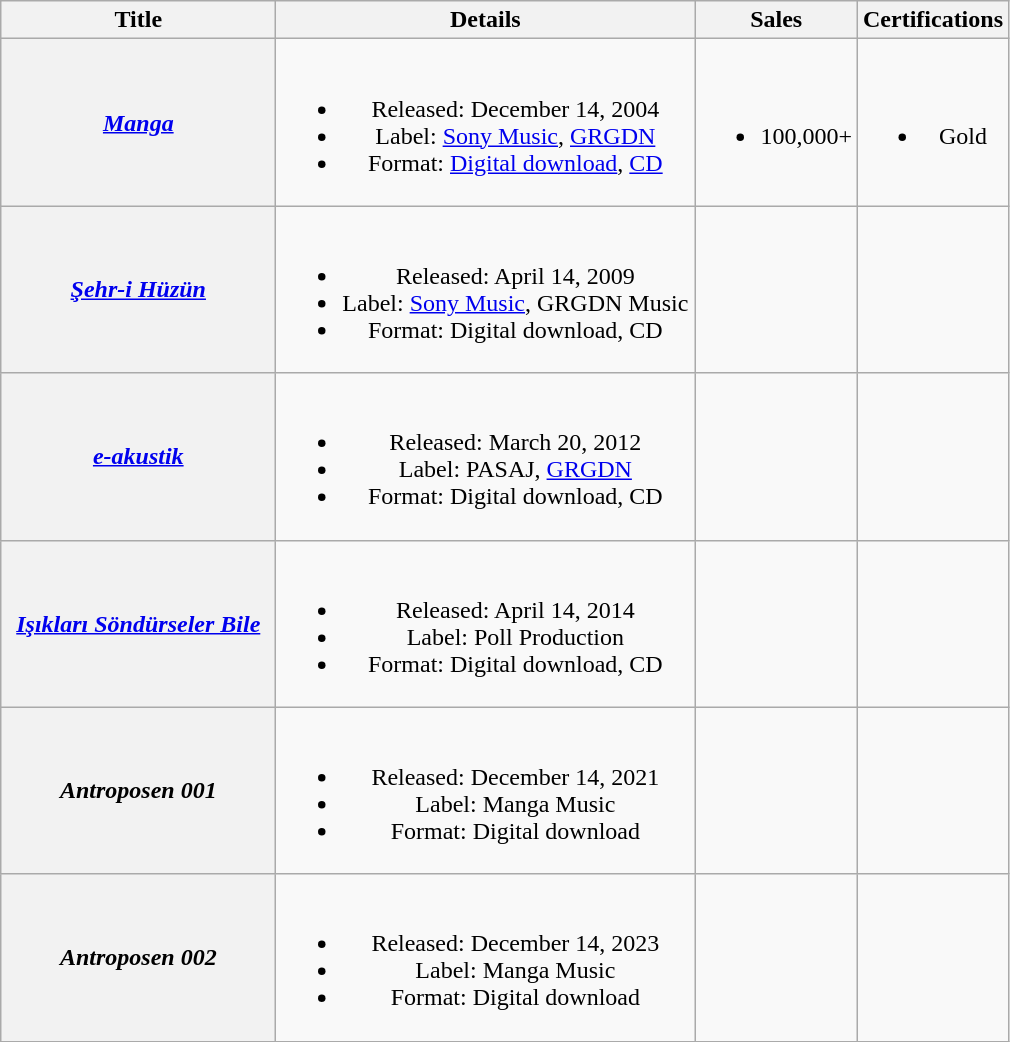<table class="wikitable plainrowheaders" style="text-align:center;">
<tr>
<th scope="col" style="width:11em;">Title</th>
<th scope="col" style="width:17em;">Details</th>
<th scope="col">Sales</th>
<th scope="col">Certifications</th>
</tr>
<tr>
<th scope="row"><em><a href='#'>Manga</a></em></th>
<td><br><ul><li>Released: December 14, 2004</li><li>Label: <a href='#'>Sony Music</a>, <a href='#'>GRGDN</a></li><li>Format: <a href='#'>Digital download</a>, <a href='#'>CD</a></li></ul></td>
<td><br><ul><li>100,000+</li></ul></td>
<td><br><ul><li>Gold</li></ul></td>
</tr>
<tr>
<th scope="row"><em><a href='#'>Şehr-i Hüzün</a></em></th>
<td><br><ul><li>Released: April 14, 2009</li><li>Label: <a href='#'>Sony Music</a>, GRGDN Music</li><li>Format: Digital download, CD</li></ul></td>
<td></td>
<td></td>
</tr>
<tr>
<th scope="row"><em><a href='#'>e-akustik</a></em></th>
<td><br><ul><li>Released: March 20, 2012</li><li>Label: PASAJ, <a href='#'>GRGDN</a></li><li>Format: Digital download, CD</li></ul></td>
<td></td>
<td></td>
</tr>
<tr>
<th scope="row"><em><a href='#'>Işıkları Söndürseler Bile</a></em></th>
<td><br><ul><li>Released: April 14, 2014</li><li>Label: Poll Production</li><li>Format: Digital download, CD</li></ul></td>
<td></td>
<td></td>
</tr>
<tr>
<th scope="row"><em>Antroposen 001</em></th>
<td><br><ul><li>Released: December 14, 2021</li><li>Label: Manga Music</li><li>Format: Digital download</li></ul></td>
<td></td>
<td></td>
</tr>
<tr>
<th scope="row"><em>Antroposen 002</em></th>
<td><br><ul><li>Released: December 14, 2023</li><li>Label: Manga Music</li><li>Format: Digital download</li></ul></td>
<td></td>
<td></td>
</tr>
</table>
